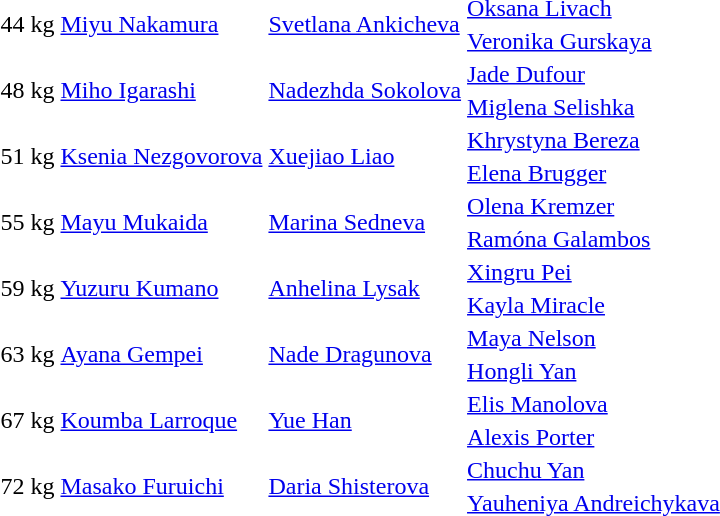<table>
<tr>
<td rowspan=2>44 kg</td>
<td rowspan=2> <a href='#'>Miyu Nakamura</a></td>
<td rowspan=2> <a href='#'>Svetlana Ankicheva</a></td>
<td> <a href='#'>Oksana Livach</a></td>
</tr>
<tr>
<td> <a href='#'>Veronika Gurskaya</a></td>
</tr>
<tr>
<td rowspan=2>48 kg</td>
<td rowspan=2> <a href='#'>Miho Igarashi</a></td>
<td rowspan=2> <a href='#'>Nadezhda Sokolova</a></td>
<td> <a href='#'>Jade Dufour</a></td>
</tr>
<tr>
<td> <a href='#'>Miglena Selishka</a></td>
</tr>
<tr>
<td rowspan=2>51 kg</td>
<td rowspan=2> <a href='#'>Ksenia Nezgovorova</a></td>
<td rowspan=2> <a href='#'>Xuejiao Liao</a></td>
<td> <a href='#'>Khrystyna Bereza</a></td>
</tr>
<tr>
<td> <a href='#'>Elena Brugger</a></td>
</tr>
<tr>
<td rowspan=2>55 kg</td>
<td rowspan=2> <a href='#'>Mayu Mukaida</a></td>
<td rowspan=2> <a href='#'>Marina Sedneva</a></td>
<td> <a href='#'>Olena Kremzer</a></td>
</tr>
<tr>
<td> <a href='#'>Ramóna Galambos</a></td>
</tr>
<tr>
<td rowspan=2>59 kg</td>
<td rowspan=2> <a href='#'>Yuzuru Kumano</a></td>
<td rowspan=2> <a href='#'>Anhelina Lysak</a></td>
<td> <a href='#'>Xingru Pei</a></td>
</tr>
<tr>
<td> <a href='#'>Kayla Miracle</a></td>
</tr>
<tr>
<td rowspan=2>63 kg</td>
<td rowspan=2> <a href='#'>Ayana Gempei</a></td>
<td rowspan=2> <a href='#'>Nade Dragunova</a></td>
<td> <a href='#'>Maya Nelson</a></td>
</tr>
<tr>
<td> <a href='#'>Hongli Yan</a></td>
</tr>
<tr>
<td rowspan=2>67 kg</td>
<td rowspan=2> <a href='#'>Koumba Larroque</a></td>
<td rowspan=2> <a href='#'>Yue Han</a></td>
<td> <a href='#'>Elis Manolova</a></td>
</tr>
<tr>
<td> <a href='#'>Alexis Porter</a></td>
</tr>
<tr>
<td rowspan=2>72 kg</td>
<td rowspan=2> <a href='#'>Masako Furuichi</a></td>
<td rowspan=2> <a href='#'>Daria Shisterova</a></td>
<td> <a href='#'>Chuchu Yan</a></td>
</tr>
<tr>
<td> <a href='#'>Yauheniya Andreichykava</a></td>
</tr>
</table>
